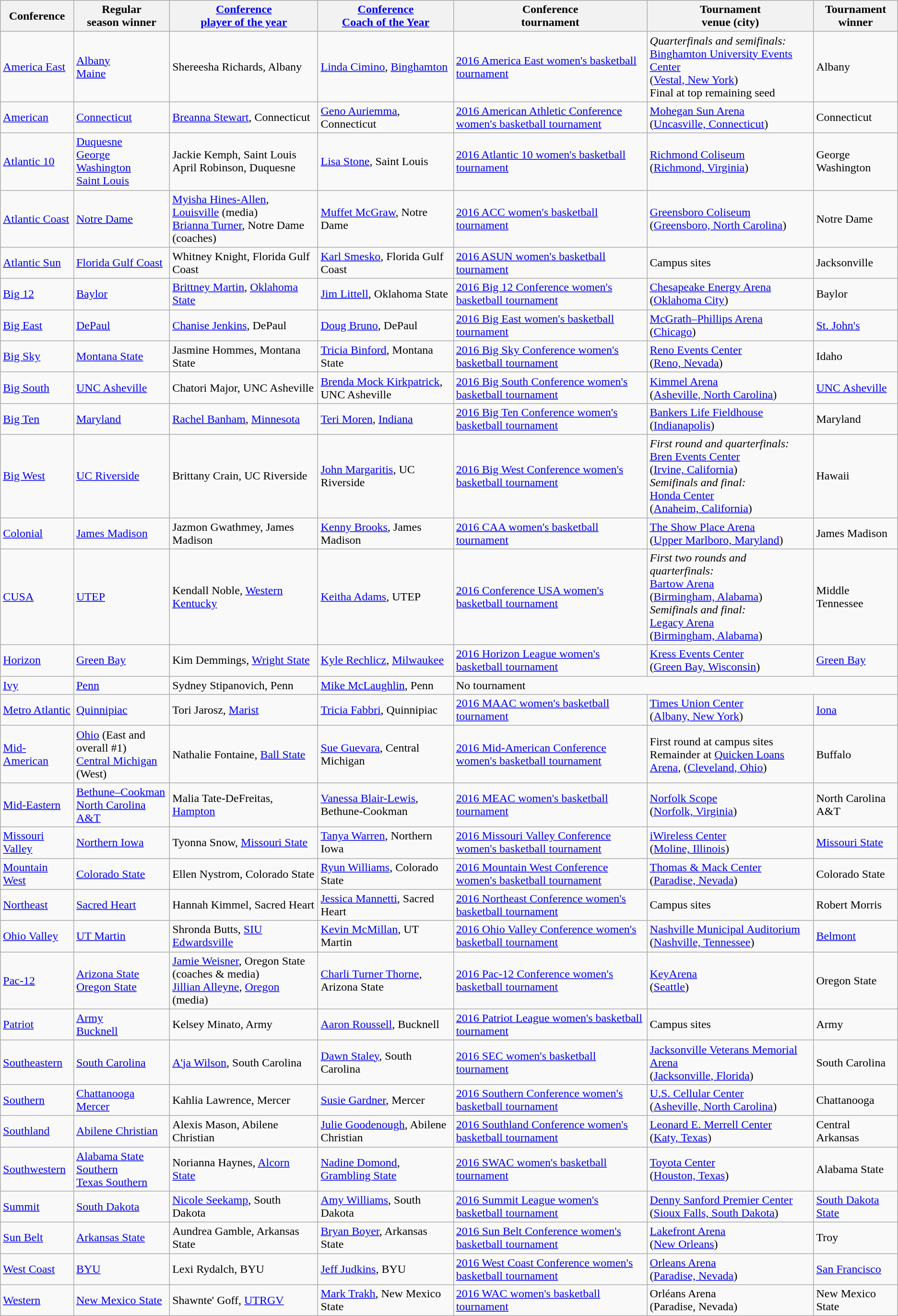<table class="wikitable">
<tr>
<th>Conference</th>
<th>Regular <br> season winner</th>
<th><a href='#'>Conference <br> player of the year</a></th>
<th><a href='#'>Conference <br> Coach of the Year</a></th>
<th>Conference <br> tournament</th>
<th>Tournament <br> venue (city)</th>
<th>Tournament <br> winner</th>
</tr>
<tr>
<td><a href='#'>America East</a></td>
<td><a href='#'>Albany</a><br><a href='#'>Maine</a></td>
<td>Shereesha Richards, Albany</td>
<td><a href='#'>Linda Cimino</a>, <a href='#'>Binghamton</a></td>
<td><a href='#'>2016 America East women's basketball tournament</a></td>
<td><em>Quarterfinals and semifinals:</em><br><a href='#'>Binghamton University Events Center</a><br>(<a href='#'>Vestal, New York</a>)<br>Final at top remaining seed</td>
<td>Albany</td>
</tr>
<tr>
<td><a href='#'>American</a></td>
<td><a href='#'>Connecticut</a></td>
<td><a href='#'>Breanna Stewart</a>, Connecticut</td>
<td><a href='#'>Geno Auriemma</a>, Connecticut</td>
<td><a href='#'>2016 American Athletic Conference women's basketball tournament</a></td>
<td><a href='#'>Mohegan Sun Arena</a><br>(<a href='#'>Uncasville, Connecticut</a>)</td>
<td>Connecticut</td>
</tr>
<tr>
<td><a href='#'>Atlantic 10</a></td>
<td><a href='#'>Duquesne</a><br><a href='#'>George Washington</a><br><a href='#'>Saint Louis</a></td>
<td>Jackie Kemph, Saint Louis<br>April Robinson, Duquesne</td>
<td><a href='#'>Lisa Stone</a>, Saint Louis</td>
<td><a href='#'>2016 Atlantic 10 women's basketball tournament</a></td>
<td><a href='#'>Richmond Coliseum</a><br>(<a href='#'>Richmond, Virginia</a>)</td>
<td>George Washington</td>
</tr>
<tr>
<td><a href='#'>Atlantic Coast</a></td>
<td><a href='#'>Notre Dame</a></td>
<td><a href='#'>Myisha Hines-Allen</a>, <a href='#'>Louisville</a> (media)<br><a href='#'>Brianna Turner</a>, Notre Dame (coaches)</td>
<td><a href='#'>Muffet McGraw</a>, Notre Dame</td>
<td><a href='#'>2016 ACC women's basketball tournament</a></td>
<td><a href='#'>Greensboro Coliseum</a><br>(<a href='#'>Greensboro, North Carolina</a>)</td>
<td>Notre Dame</td>
</tr>
<tr>
<td><a href='#'>Atlantic Sun</a></td>
<td><a href='#'>Florida Gulf Coast</a></td>
<td>Whitney Knight, Florida Gulf Coast</td>
<td><a href='#'>Karl Smesko</a>, Florida Gulf Coast</td>
<td><a href='#'>2016 ASUN women's basketball tournament</a></td>
<td>Campus sites</td>
<td>Jacksonville</td>
</tr>
<tr>
<td><a href='#'>Big 12</a></td>
<td><a href='#'>Baylor</a></td>
<td><a href='#'>Brittney Martin</a>, <a href='#'>Oklahoma State</a></td>
<td><a href='#'>Jim Littell</a>, Oklahoma State</td>
<td><a href='#'>2016 Big 12 Conference women's basketball tournament</a></td>
<td><a href='#'>Chesapeake Energy Arena</a><br>(<a href='#'>Oklahoma City</a>)</td>
<td>Baylor</td>
</tr>
<tr>
<td><a href='#'>Big East</a></td>
<td><a href='#'>DePaul</a></td>
<td><a href='#'>Chanise Jenkins</a>, DePaul</td>
<td><a href='#'>Doug Bruno</a>, DePaul</td>
<td><a href='#'>2016 Big East women's basketball tournament</a></td>
<td><a href='#'>McGrath–Phillips Arena</a><br>(<a href='#'>Chicago</a>)</td>
<td><a href='#'>St. John's</a></td>
</tr>
<tr>
<td><a href='#'>Big Sky</a></td>
<td><a href='#'>Montana State</a></td>
<td>Jasmine Hommes, Montana State</td>
<td><a href='#'>Tricia Binford</a>, Montana State</td>
<td><a href='#'>2016 Big Sky Conference women's basketball tournament</a></td>
<td><a href='#'>Reno Events Center</a><br>(<a href='#'>Reno, Nevada</a>)</td>
<td>Idaho</td>
</tr>
<tr>
<td><a href='#'>Big South</a></td>
<td><a href='#'>UNC Asheville</a></td>
<td>Chatori Major, UNC Asheville</td>
<td><a href='#'>Brenda Mock Kirkpatrick</a>, UNC Asheville</td>
<td><a href='#'>2016 Big South Conference women's basketball tournament</a></td>
<td><a href='#'>Kimmel Arena</a><br>(<a href='#'>Asheville, North Carolina</a>)</td>
<td><a href='#'>UNC Asheville</a></td>
</tr>
<tr>
<td><a href='#'>Big Ten</a></td>
<td><a href='#'>Maryland</a></td>
<td><a href='#'>Rachel Banham</a>, <a href='#'>Minnesota</a></td>
<td><a href='#'>Teri Moren</a>, <a href='#'>Indiana</a></td>
<td><a href='#'>2016 Big Ten Conference women's basketball tournament</a></td>
<td><a href='#'>Bankers Life Fieldhouse</a><br>(<a href='#'>Indianapolis</a>)</td>
<td>Maryland</td>
</tr>
<tr>
<td><a href='#'>Big West</a></td>
<td><a href='#'>UC Riverside</a></td>
<td>Brittany Crain, UC Riverside</td>
<td><a href='#'>John Margaritis</a>, UC Riverside</td>
<td><a href='#'>2016 Big West Conference women's basketball tournament</a></td>
<td><em>First round and quarterfinals:</em><br><a href='#'>Bren Events Center</a><br>(<a href='#'>Irvine, California</a>)<br> <em>Semifinals and final:</em><br><a href='#'>Honda Center</a><br>(<a href='#'>Anaheim, California</a>)</td>
<td>Hawaii</td>
</tr>
<tr>
<td><a href='#'>Colonial</a></td>
<td><a href='#'>James Madison</a></td>
<td>Jazmon Gwathmey, James Madison</td>
<td><a href='#'>Kenny Brooks</a>, James Madison</td>
<td><a href='#'>2016 CAA women's basketball tournament</a></td>
<td><a href='#'>The Show Place Arena</a><br>(<a href='#'>Upper Marlboro, Maryland</a>)</td>
<td>James Madison</td>
</tr>
<tr>
<td><a href='#'>CUSA</a></td>
<td><a href='#'>UTEP</a></td>
<td>Kendall Noble, <a href='#'>Western Kentucky</a></td>
<td><a href='#'>Keitha Adams</a>, UTEP</td>
<td><a href='#'>2016 Conference USA women's basketball tournament</a></td>
<td><em>First two rounds and quarterfinals:</em><br><a href='#'>Bartow Arena</a><br>(<a href='#'>Birmingham, Alabama</a>)<br> <em>Semifinals and final:</em><br><a href='#'>Legacy Arena</a><br>(<a href='#'>Birmingham, Alabama</a>)</td>
<td>Middle Tennessee</td>
</tr>
<tr>
<td><a href='#'>Horizon</a></td>
<td><a href='#'>Green Bay</a></td>
<td>Kim Demmings, <a href='#'>Wright State</a></td>
<td><a href='#'>Kyle Rechlicz</a>, <a href='#'>Milwaukee</a></td>
<td><a href='#'>2016 Horizon League women's basketball tournament</a></td>
<td><a href='#'>Kress Events Center</a><br>(<a href='#'>Green Bay, Wisconsin</a>)</td>
<td><a href='#'>Green Bay</a></td>
</tr>
<tr>
<td><a href='#'>Ivy</a></td>
<td><a href='#'>Penn</a></td>
<td>Sydney Stipanovich, Penn</td>
<td><a href='#'>Mike McLaughlin</a>, Penn</td>
<td colspan=3>No tournament</td>
</tr>
<tr>
<td><a href='#'>Metro Atlantic</a></td>
<td><a href='#'>Quinnipiac</a></td>
<td>Tori Jarosz, <a href='#'>Marist</a></td>
<td><a href='#'>Tricia Fabbri</a>, Quinnipiac</td>
<td><a href='#'>2016 MAAC women's basketball tournament</a></td>
<td><a href='#'>Times Union Center</a><br>(<a href='#'>Albany, New York</a>)</td>
<td><a href='#'>Iona</a></td>
</tr>
<tr>
<td><a href='#'>Mid-American</a></td>
<td><a href='#'>Ohio</a> (East and overall #1) <br><a href='#'>Central Michigan</a> (West)</td>
<td>Nathalie Fontaine, <a href='#'>Ball State</a></td>
<td><a href='#'>Sue Guevara</a>, Central Michigan</td>
<td><a href='#'>2016 Mid-American Conference women's basketball tournament</a></td>
<td>First round at campus sites<br> Remainder at <a href='#'>Quicken Loans Arena</a>, (<a href='#'>Cleveland, Ohio</a>)</td>
<td>Buffalo</td>
</tr>
<tr>
<td><a href='#'>Mid-Eastern</a></td>
<td><a href='#'>Bethune–Cookman</a><br><a href='#'>North Carolina A&T</a></td>
<td>Malia Tate-DeFreitas, <a href='#'>Hampton</a></td>
<td><a href='#'>Vanessa Blair-Lewis</a>, Bethune-Cookman</td>
<td><a href='#'>2016 MEAC women's basketball tournament</a></td>
<td><a href='#'>Norfolk Scope</a><br>(<a href='#'>Norfolk, Virginia</a>)</td>
<td>North Carolina A&T</td>
</tr>
<tr>
<td><a href='#'>Missouri Valley</a></td>
<td><a href='#'>Northern Iowa</a></td>
<td>Tyonna Snow, <a href='#'>Missouri State</a></td>
<td><a href='#'>Tanya Warren</a>, Northern Iowa</td>
<td><a href='#'>2016 Missouri Valley Conference women's basketball tournament</a></td>
<td><a href='#'>iWireless Center</a><br>(<a href='#'>Moline, Illinois</a>)</td>
<td><a href='#'>Missouri State</a></td>
</tr>
<tr>
<td><a href='#'>Mountain West</a></td>
<td><a href='#'>Colorado State</a></td>
<td>Ellen Nystrom, Colorado State</td>
<td><a href='#'>Ryun Williams</a>, Colorado State</td>
<td><a href='#'>2016 Mountain West Conference women's basketball tournament</a></td>
<td><a href='#'>Thomas & Mack Center</a><br>(<a href='#'>Paradise, Nevada</a>)</td>
<td>Colorado State</td>
</tr>
<tr>
<td><a href='#'>Northeast</a></td>
<td><a href='#'>Sacred Heart</a></td>
<td>Hannah Kimmel, Sacred Heart</td>
<td><a href='#'>Jessica Mannetti</a>, Sacred Heart</td>
<td><a href='#'>2016 Northeast Conference women's basketball tournament</a></td>
<td>Campus sites</td>
<td>Robert Morris</td>
</tr>
<tr>
<td><a href='#'>Ohio Valley</a></td>
<td><a href='#'>UT Martin</a></td>
<td>Shronda Butts, <a href='#'>SIU Edwardsville</a></td>
<td><a href='#'>Kevin McMillan</a>, UT Martin</td>
<td><a href='#'>2016 Ohio Valley Conference women's basketball tournament</a></td>
<td><a href='#'>Nashville Municipal Auditorium</a><br>(<a href='#'>Nashville, Tennessee</a>)</td>
<td><a href='#'>Belmont</a></td>
</tr>
<tr>
<td><a href='#'>Pac-12</a></td>
<td><a href='#'>Arizona State</a><br><a href='#'>Oregon State</a></td>
<td><a href='#'>Jamie Weisner</a>, Oregon State (coaches & media)<br><a href='#'>Jillian Alleyne</a>, <a href='#'>Oregon</a> (media)</td>
<td><a href='#'>Charli Turner Thorne</a>, Arizona State</td>
<td><a href='#'>2016 Pac-12 Conference women's basketball tournament</a></td>
<td><a href='#'>KeyArena</a><br>(<a href='#'>Seattle</a>)</td>
<td>Oregon State</td>
</tr>
<tr>
<td><a href='#'>Patriot</a></td>
<td><a href='#'>Army</a><br><a href='#'>Bucknell</a></td>
<td>Kelsey Minato, Army</td>
<td><a href='#'>Aaron Roussell</a>, Bucknell</td>
<td><a href='#'>2016 Patriot League women's basketball tournament</a></td>
<td>Campus sites</td>
<td>Army</td>
</tr>
<tr>
<td><a href='#'>Southeastern</a></td>
<td><a href='#'>South Carolina</a></td>
<td><a href='#'>A'ja Wilson</a>, South Carolina</td>
<td><a href='#'>Dawn Staley</a>, South Carolina</td>
<td><a href='#'>2016 SEC women's basketball tournament</a></td>
<td><a href='#'>Jacksonville Veterans Memorial Arena</a><br>(<a href='#'>Jacksonville, Florida</a>)</td>
<td>South Carolina</td>
</tr>
<tr>
<td><a href='#'>Southern</a></td>
<td><a href='#'>Chattanooga</a><br><a href='#'>Mercer</a></td>
<td>Kahlia Lawrence, Mercer</td>
<td><a href='#'>Susie Gardner</a>, Mercer</td>
<td><a href='#'>2016 Southern Conference women's basketball tournament</a></td>
<td><a href='#'>U.S. Cellular Center</a><br>(<a href='#'>Asheville, North Carolina</a>)</td>
<td>Chattanooga</td>
</tr>
<tr>
<td><a href='#'>Southland</a></td>
<td><a href='#'>Abilene Christian</a></td>
<td>Alexis Mason, Abilene Christian</td>
<td><a href='#'>Julie Goodenough</a>, Abilene Christian</td>
<td><a href='#'>2016 Southland Conference women's basketball tournament</a></td>
<td><a href='#'>Leonard E. Merrell Center</a><br>(<a href='#'>Katy, Texas</a>)</td>
<td>Central Arkansas</td>
</tr>
<tr>
<td><a href='#'>Southwestern</a></td>
<td><a href='#'>Alabama State</a><br><a href='#'>Southern</a><br><a href='#'>Texas Southern</a></td>
<td>Norianna Haynes, <a href='#'>Alcorn State</a></td>
<td><a href='#'>Nadine Domond</a>, <a href='#'>Grambling State</a></td>
<td><a href='#'>2016 SWAC women's basketball tournament</a></td>
<td><a href='#'>Toyota Center</a><br>(<a href='#'>Houston, Texas</a>)</td>
<td>Alabama State</td>
</tr>
<tr>
<td><a href='#'>Summit</a></td>
<td><a href='#'>South Dakota</a></td>
<td><a href='#'>Nicole Seekamp</a>, South Dakota</td>
<td><a href='#'>Amy Williams</a>, South Dakota</td>
<td><a href='#'>2016 Summit League women's basketball tournament</a></td>
<td><a href='#'>Denny Sanford Premier Center</a><br>(<a href='#'>Sioux Falls, South Dakota</a>)</td>
<td><a href='#'>South Dakota State</a></td>
</tr>
<tr>
<td><a href='#'>Sun Belt</a></td>
<td><a href='#'>Arkansas State</a></td>
<td>Aundrea Gamble, Arkansas State</td>
<td><a href='#'>Bryan Boyer</a>, Arkansas State</td>
<td><a href='#'>2016 Sun Belt Conference women's basketball tournament</a></td>
<td><a href='#'>Lakefront Arena</a> <br> (<a href='#'>New Orleans</a>)</td>
<td>Troy</td>
</tr>
<tr>
<td><a href='#'>West Coast</a></td>
<td><a href='#'>BYU</a></td>
<td>Lexi Rydalch, BYU</td>
<td><a href='#'>Jeff Judkins</a>, BYU</td>
<td><a href='#'>2016 West Coast Conference women's basketball tournament</a></td>
<td><a href='#'>Orleans Arena</a><br>(<a href='#'>Paradise, Nevada</a>)</td>
<td><a href='#'>San Francisco</a></td>
</tr>
<tr>
<td><a href='#'>Western</a></td>
<td><a href='#'>New Mexico State</a></td>
<td>Shawnte' Goff, <a href='#'>UTRGV</a></td>
<td><a href='#'>Mark Trakh</a>, New Mexico State</td>
<td><a href='#'>2016 WAC women's basketball tournament</a></td>
<td>Orléans Arena<br>(Paradise, Nevada)</td>
<td>New Mexico State</td>
</tr>
</table>
